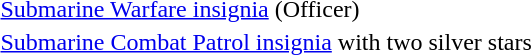<table>
<tr>
<td></td>
<td><a href='#'>Submarine Warfare insignia</a> (Officer)</td>
</tr>
<tr>
<td><span></span><span></span></td>
<td><a href='#'>Submarine Combat Patrol insignia</a> with two silver stars</td>
</tr>
</table>
